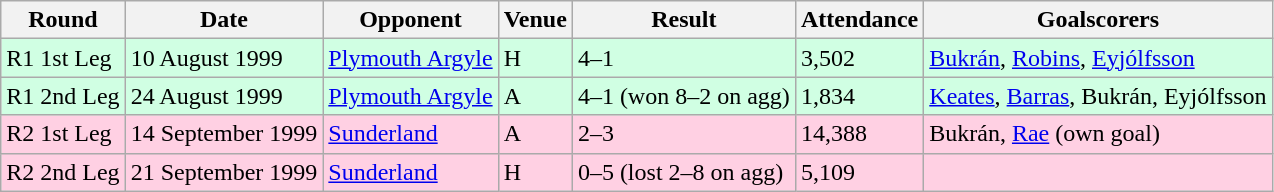<table class="wikitable">
<tr>
<th>Round</th>
<th>Date</th>
<th>Opponent</th>
<th>Venue</th>
<th>Result</th>
<th>Attendance</th>
<th>Goalscorers</th>
</tr>
<tr style="background-color: #d0ffe3;">
<td>R1 1st Leg</td>
<td>10 August 1999</td>
<td><a href='#'>Plymouth Argyle</a></td>
<td>H</td>
<td>4–1</td>
<td>3,502</td>
<td><a href='#'>Bukrán</a>, <a href='#'>Robins</a>, <a href='#'>Eyjólfsson</a></td>
</tr>
<tr style="background-color: #d0ffe3;">
<td>R1 2nd Leg</td>
<td>24 August 1999</td>
<td><a href='#'>Plymouth Argyle</a></td>
<td>A</td>
<td>4–1 (won 8–2 on agg)</td>
<td>1,834</td>
<td><a href='#'>Keates</a>, <a href='#'>Barras</a>, Bukrán, Eyjólfsson</td>
</tr>
<tr style="background-color: #ffd0e3;">
<td>R2 1st Leg</td>
<td>14 September 1999</td>
<td><a href='#'>Sunderland</a></td>
<td>A</td>
<td>2–3</td>
<td>14,388</td>
<td>Bukrán, <a href='#'>Rae</a> (own goal)</td>
</tr>
<tr style="background-color: #ffd0e3;">
<td>R2 2nd Leg</td>
<td>21 September 1999</td>
<td><a href='#'>Sunderland</a></td>
<td>H</td>
<td>0–5 (lost 2–8 on agg)</td>
<td>5,109</td>
<td></td>
</tr>
</table>
